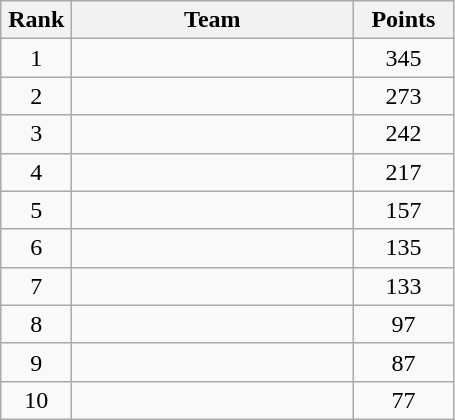<table class="wikitable" style="text-align:center;">
<tr>
<th width=40>Rank</th>
<th width=180>Team</th>
<th width=60>Points</th>
</tr>
<tr>
<td>1</td>
<td align=left></td>
<td>345</td>
</tr>
<tr>
<td>2</td>
<td align=left></td>
<td>273</td>
</tr>
<tr>
<td>3</td>
<td align=left></td>
<td>242</td>
</tr>
<tr>
<td>4</td>
<td align=left></td>
<td>217</td>
</tr>
<tr>
<td>5</td>
<td align=left></td>
<td>157</td>
</tr>
<tr>
<td>6</td>
<td align=left></td>
<td>135</td>
</tr>
<tr>
<td>7</td>
<td align=left></td>
<td>133</td>
</tr>
<tr>
<td>8</td>
<td align=left></td>
<td>97</td>
</tr>
<tr>
<td>9</td>
<td align=left></td>
<td>87</td>
</tr>
<tr>
<td>10</td>
<td align=left></td>
<td>77</td>
</tr>
</table>
